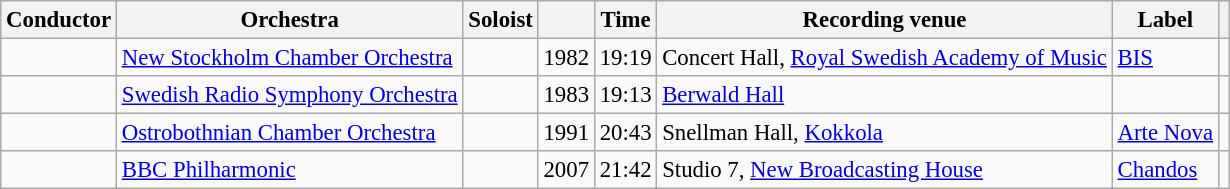<table class="wikitable sortable" style="margin-right:0; font-size:95%">
<tr>
<th scope="col">Conductor</th>
<th scope="col">Orchestra</th>
<th scope="col">Soloist</th>
<th scope="col"></th>
<th scope="col">Time</th>
<th scope="col">Recording venue</th>
<th scope="col">Label</th>
<th scope="col"class="unsortable"></th>
</tr>
<tr>
<td></td>
<td><a href='#'>New Stockholm Chamber Orchestra</a></td>
<td></td>
<td>1982</td>
<td>19:19</td>
<td>Concert Hall, <a href='#'>Royal Swedish Academy of Music</a></td>
<td><a href='#'>BIS</a></td>
<td></td>
</tr>
<tr>
<td></td>
<td><a href='#'>Swedish Radio Symphony Orchestra</a></td>
<td></td>
<td>1983</td>
<td>19:13</td>
<td><a href='#'>Berwald Hall</a></td>
<td></td>
<td></td>
</tr>
<tr>
<td></td>
<td><a href='#'>Ostrobothnian Chamber Orchestra</a></td>
<td></td>
<td>1991</td>
<td>20:43</td>
<td>Snellman Hall, <a href='#'>Kokkola</a></td>
<td><a href='#'>Arte Nova</a></td>
<td></td>
</tr>
<tr>
<td></td>
<td><a href='#'>BBC Philharmonic</a></td>
<td></td>
<td>2007</td>
<td>21:42</td>
<td>Studio 7, <a href='#'>New Broadcasting House</a></td>
<td><a href='#'>Chandos</a></td>
<td></td>
</tr>
</table>
